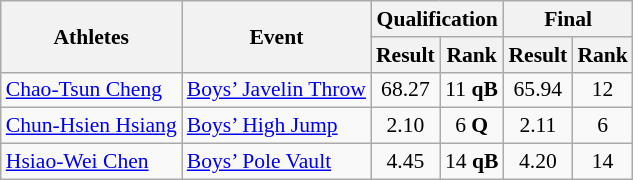<table class="wikitable" border="1" style="font-size:90%">
<tr>
<th rowspan=2>Athletes</th>
<th rowspan=2>Event</th>
<th colspan=2>Qualification</th>
<th colspan=2>Final</th>
</tr>
<tr>
<th>Result</th>
<th>Rank</th>
<th>Result</th>
<th>Rank</th>
</tr>
<tr>
<td><a href='#'>Chao-Tsun Cheng</a></td>
<td><a href='#'>Boys’ Javelin Throw</a></td>
<td align=center>68.27</td>
<td align=center>11 <strong>qB</strong></td>
<td align=center>65.94</td>
<td align=center>12</td>
</tr>
<tr>
<td><a href='#'>Chun-Hsien Hsiang</a></td>
<td><a href='#'>Boys’ High Jump</a></td>
<td align=center>2.10</td>
<td align=center>6 <strong>Q</strong></td>
<td align=center>2.11</td>
<td align=center>6</td>
</tr>
<tr>
<td><a href='#'>Hsiao-Wei Chen</a></td>
<td><a href='#'>Boys’ Pole Vault</a></td>
<td align=center>4.45</td>
<td align=center>14 <strong>qB</strong></td>
<td align=center>4.20</td>
<td align=center>14</td>
</tr>
</table>
